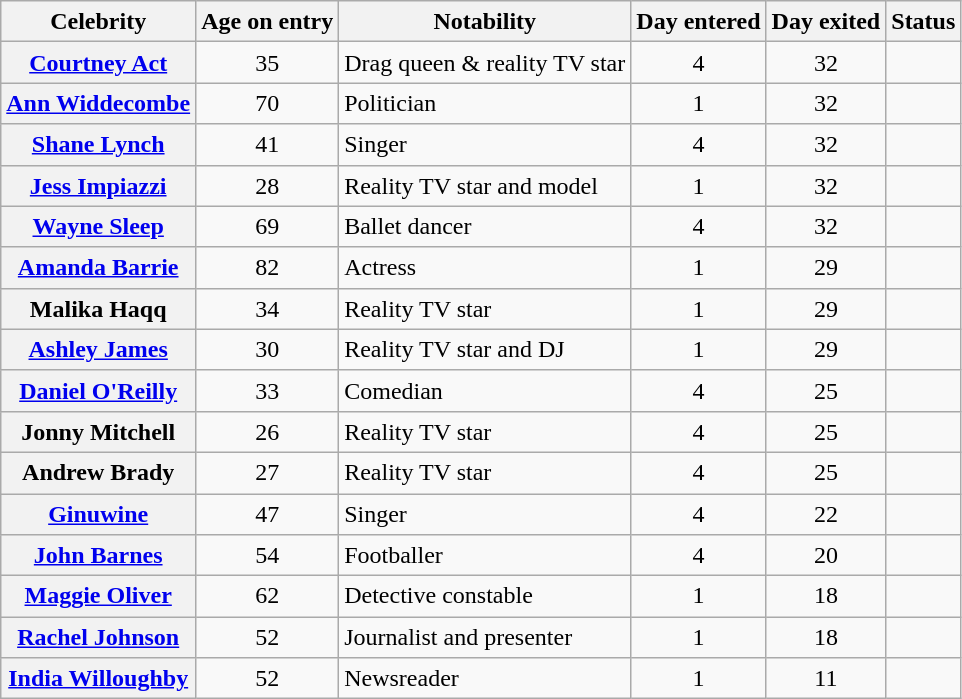<table class="wikitable sortable" style="text-align:left; line-height:20px; width:auto;">
<tr>
<th scope="col">Celebrity</th>
<th scope="col">Age on entry</th>
<th scope="col">Notability</th>
<th scope="col">Day entered</th>
<th scope="col">Day exited</th>
<th scope="col">Status</th>
</tr>
<tr>
<th scope="row"><a href='#'>Courtney Act</a></th>
<td align="center">35</td>
<td>Drag queen & reality TV star</td>
<td align="center">4</td>
<td align="center">32</td>
<td></td>
</tr>
<tr>
<th scope="row"><a href='#'>Ann Widdecombe</a></th>
<td align="center">70</td>
<td>Politician</td>
<td align="center">1</td>
<td align="center">32</td>
<td></td>
</tr>
<tr>
<th scope="row"><a href='#'>Shane Lynch</a></th>
<td align="center">41</td>
<td>Singer</td>
<td align="center">4</td>
<td align="center">32</td>
<td></td>
</tr>
<tr>
<th scope="row"><a href='#'>Jess Impiazzi</a></th>
<td align="center">28</td>
<td>Reality TV star and model</td>
<td align="center">1</td>
<td align="center">32</td>
<td></td>
</tr>
<tr>
<th scope="row"><a href='#'>Wayne Sleep</a></th>
<td align="center">69</td>
<td>Ballet dancer</td>
<td align="center">4</td>
<td align="center">32</td>
<td></td>
</tr>
<tr>
<th scope="row"><a href='#'>Amanda Barrie</a></th>
<td align="center">82</td>
<td>Actress</td>
<td align="center">1</td>
<td align="center">29</td>
<td></td>
</tr>
<tr>
<th scope="row">Malika Haqq</th>
<td align="center">34</td>
<td>Reality TV star</td>
<td align="center">1</td>
<td align="center">29</td>
<td></td>
</tr>
<tr>
<th scope="row"><a href='#'>Ashley James</a></th>
<td align="center">30</td>
<td>Reality TV star and  DJ</td>
<td align="center">1</td>
<td align="center">29</td>
<td></td>
</tr>
<tr>
<th scope="row"><a href='#'>Daniel O'Reilly</a></th>
<td align="center">33</td>
<td>Comedian</td>
<td align="center">4</td>
<td align="center">25</td>
<td></td>
</tr>
<tr>
<th scope="row">Jonny Mitchell</th>
<td align="center">26</td>
<td>Reality TV star</td>
<td align="center">4</td>
<td align="center">25</td>
<td></td>
</tr>
<tr>
<th scope="row">Andrew Brady</th>
<td align="center">27</td>
<td>Reality TV star</td>
<td align="center">4</td>
<td align="center">25</td>
<td></td>
</tr>
<tr>
<th scope="row"><a href='#'>Ginuwine</a></th>
<td align="center">47</td>
<td>Singer</td>
<td align="center">4</td>
<td align="center">22</td>
<td></td>
</tr>
<tr>
<th scope="row"><a href='#'>John Barnes</a></th>
<td align="center">54</td>
<td>Footballer</td>
<td align="center">4</td>
<td align="center">20</td>
<td></td>
</tr>
<tr>
<th scope="row"><a href='#'>Maggie Oliver</a></th>
<td align="center">62</td>
<td>Detective constable</td>
<td align="center">1</td>
<td align="center">18</td>
<td></td>
</tr>
<tr>
<th scope="row"><a href='#'>Rachel Johnson</a></th>
<td align="center">52</td>
<td>Journalist and presenter</td>
<td align="center">1</td>
<td align="center">18</td>
<td></td>
</tr>
<tr>
<th scope="row"><a href='#'>India Willoughby</a></th>
<td align="center">52</td>
<td>Newsreader</td>
<td align="center">1</td>
<td align="center">11</td>
<td></td>
</tr>
</table>
